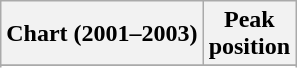<table class="wikitable">
<tr>
<th>Chart (2001–2003)</th>
<th>Peak<br>position</th>
</tr>
<tr>
</tr>
<tr>
</tr>
</table>
